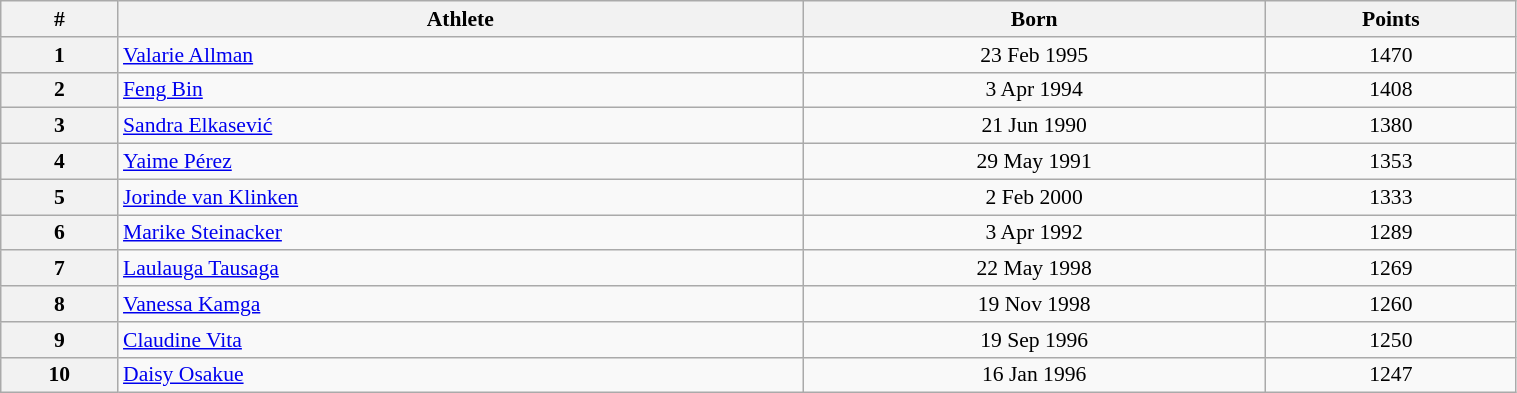<table class="wikitable" width=80% style="font-size:90%; text-align:center;">
<tr>
<th>#</th>
<th>Athlete</th>
<th>Born</th>
<th>Points</th>
</tr>
<tr>
<th>1</th>
<td align=left> <a href='#'>Valarie Allman</a></td>
<td>23 Feb 1995</td>
<td>1470</td>
</tr>
<tr>
<th>2</th>
<td align=left> <a href='#'>Feng Bin</a></td>
<td>3 Apr 1994</td>
<td>1408</td>
</tr>
<tr>
<th>3</th>
<td align=left> <a href='#'>Sandra Elkasević</a></td>
<td>21 Jun 1990</td>
<td>1380</td>
</tr>
<tr>
<th>4</th>
<td align=left> <a href='#'>Yaime Pérez</a></td>
<td>29 May 1991</td>
<td>1353</td>
</tr>
<tr>
<th>5</th>
<td align=left> <a href='#'>Jorinde van Klinken</a></td>
<td>2 Feb 2000</td>
<td>1333</td>
</tr>
<tr>
<th>6</th>
<td align=left> <a href='#'>Marike Steinacker</a></td>
<td>3 Apr 1992</td>
<td>1289</td>
</tr>
<tr>
<th>7</th>
<td align=left> <a href='#'>Laulauga Tausaga</a></td>
<td>22 May 1998</td>
<td>1269</td>
</tr>
<tr>
<th>8</th>
<td align=left> <a href='#'>Vanessa Kamga</a></td>
<td>19 Nov 1998</td>
<td>1260</td>
</tr>
<tr>
<th>9</th>
<td align=left> <a href='#'>Claudine Vita</a></td>
<td>19 Sep 1996</td>
<td>1250</td>
</tr>
<tr>
<th>10</th>
<td align=left> <a href='#'>Daisy Osakue</a></td>
<td>16 Jan 1996</td>
<td>1247</td>
</tr>
</table>
